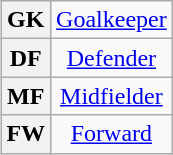<table class="wikitable plainrowheaders" style="text-align:center; margin-left:1em; float:right;">
<tr>
<th>GK</th>
<td><a href='#'>Goalkeeper</a></td>
</tr>
<tr>
<th>DF</th>
<td><a href='#'>Defender</a></td>
</tr>
<tr>
<th>MF</th>
<td><a href='#'>Midfielder</a></td>
</tr>
<tr>
<th>FW</th>
<td><a href='#'>Forward</a></td>
</tr>
</table>
